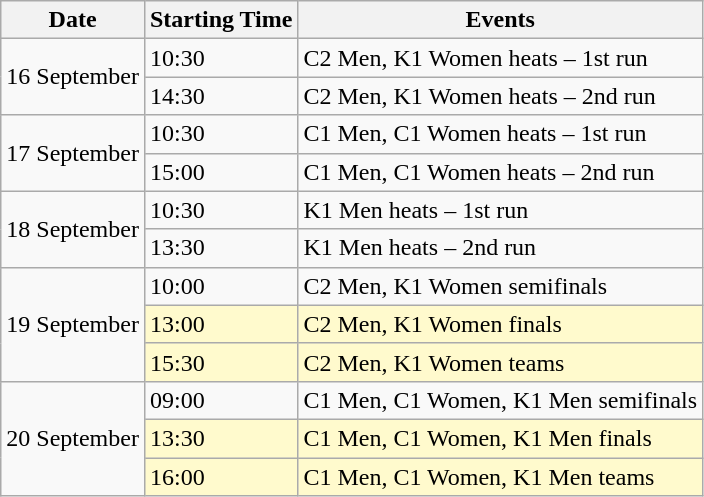<table class="wikitable">
<tr>
<th>Date</th>
<th>Starting Time</th>
<th>Events</th>
</tr>
<tr>
<td rowspan=2>16 September</td>
<td>10:30</td>
<td>C2 Men, K1 Women heats – 1st run</td>
</tr>
<tr>
<td>14:30</td>
<td>C2 Men, K1 Women heats – 2nd run</td>
</tr>
<tr>
<td rowspan=2>17 September</td>
<td>10:30</td>
<td>C1 Men, C1 Women heats – 1st run</td>
</tr>
<tr>
<td>15:00</td>
<td>C1 Men, C1 Women heats – 2nd run</td>
</tr>
<tr>
<td rowspan=2>18 September</td>
<td>10:30</td>
<td>K1 Men heats – 1st run</td>
</tr>
<tr>
<td>13:30</td>
<td>K1 Men heats – 2nd run</td>
</tr>
<tr>
<td rowspan=3>19 September</td>
<td>10:00</td>
<td>C2 Men, K1 Women semifinals</td>
</tr>
<tr bgcolor=lemonchiffon>
<td>13:00</td>
<td>C2 Men, K1 Women finals</td>
</tr>
<tr bgcolor=lemonchiffon>
<td>15:30</td>
<td>C2 Men, K1 Women teams</td>
</tr>
<tr>
<td rowspan=3>20 September</td>
<td>09:00</td>
<td>C1 Men, C1 Women, K1 Men semifinals</td>
</tr>
<tr bgcolor=lemonchiffon>
<td>13:30</td>
<td>C1 Men, C1 Women, K1 Men finals</td>
</tr>
<tr bgcolor=lemonchiffon>
<td>16:00</td>
<td>C1 Men, C1 Women, K1 Men teams</td>
</tr>
</table>
